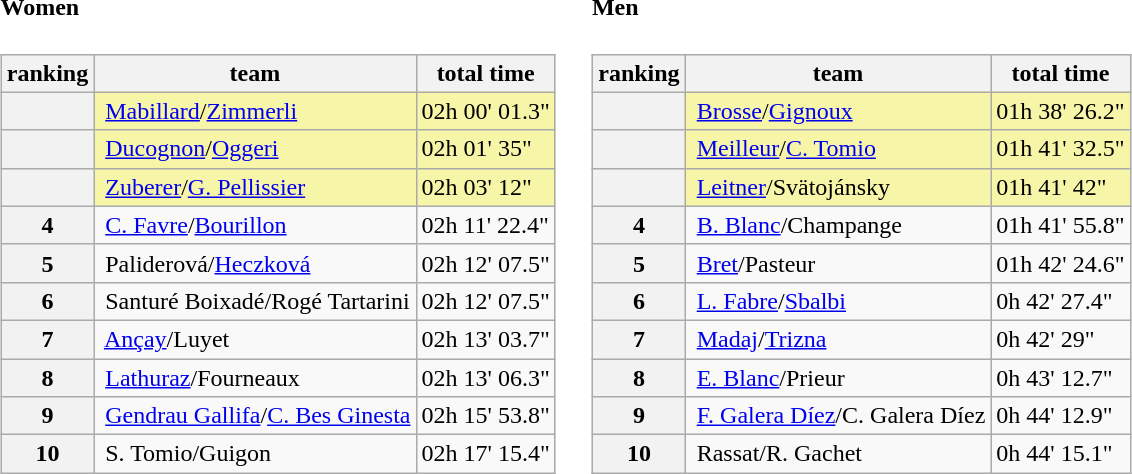<table>
<tr>
<td><br><h4>Women</h4><table class="wikitable">
<tr>
<th>ranking</th>
<th>team</th>
<th>total time</th>
</tr>
<tr>
<th bgcolor="gold"></th>
<td bgcolor="#F7F6A8"> <a href='#'>Mabillard</a>/<a href='#'>Zimmerli</a></td>
<td bgcolor="#F7F6A8">02h 00' 01.3"</td>
</tr>
<tr>
<th bgcolor="silver"></th>
<td bgcolor="#F7F6A8"> <a href='#'>Ducognon</a>/<a href='#'>Oggeri</a></td>
<td bgcolor="#F7F6A8">02h 01' 35"</td>
</tr>
<tr>
<th bgcolor="#cc9966"></th>
<td bgcolor="#F7F6A8"> <a href='#'>Zuberer</a>/<a href='#'>G. Pellissier</a></td>
<td bgcolor="#F7F6A8">02h 03' 12"</td>
</tr>
<tr>
<th>4</th>
<td> <a href='#'>C. Favre</a>/<a href='#'>Bourillon</a></td>
<td>02h 11' 22.4"</td>
</tr>
<tr>
<th>5</th>
<td> Paliderová/<a href='#'>Heczková</a></td>
<td>02h 12' 07.5"</td>
</tr>
<tr>
<th>6</th>
<td> Santuré Boixadé/Rogé Tartarini</td>
<td>02h 12' 07.5"</td>
</tr>
<tr>
<th>7</th>
<td> <a href='#'>Ançay</a>/Luyet</td>
<td>02h 13' 03.7"</td>
</tr>
<tr>
<th>8</th>
<td> <a href='#'>Lathuraz</a>/Fourneaux</td>
<td>02h 13' 06.3"</td>
</tr>
<tr>
<th>9</th>
<td> <a href='#'>Gendrau Gallifa</a>/<a href='#'>C. Bes Ginesta</a></td>
<td>02h 15' 53.8"</td>
</tr>
<tr>
<th>10</th>
<td> S. Tomio/Guigon</td>
<td>02h 17' 15.4"</td>
</tr>
</table>
</td>
<td></td>
<td><br><h4>Men</h4><table class="wikitable">
<tr>
<th>ranking</th>
<th>team</th>
<th>total time</th>
</tr>
<tr>
<th bgcolor="gold"></th>
<td bgcolor="#F7F6A8"> <a href='#'>Brosse</a>/<a href='#'>Gignoux</a></td>
<td bgcolor="#F7F6A8">01h 38' 26.2"</td>
</tr>
<tr>
<th bgcolor="silver"></th>
<td bgcolor="#F7F6A8"> <a href='#'>Meilleur</a>/<a href='#'>C. Tomio</a></td>
<td bgcolor="#F7F6A8">01h 41' 32.5"</td>
</tr>
<tr>
<th bgcolor="#cc9966"></th>
<td bgcolor="#F7F6A8"> <a href='#'>Leitner</a>/Svätojánsky</td>
<td bgcolor="#F7F6A8">01h 41' 42"</td>
</tr>
<tr>
<th>4</th>
<td> <a href='#'>B. Blanc</a>/Champange</td>
<td>01h 41' 55.8"</td>
</tr>
<tr>
<th>5</th>
<td> <a href='#'>Bret</a>/Pasteur</td>
<td>01h 42' 24.6"</td>
</tr>
<tr>
<th>6</th>
<td> <a href='#'>L. Fabre</a>/<a href='#'>Sbalbi</a></td>
<td>0h 42' 27.4"</td>
</tr>
<tr>
<th>7</th>
<td> <a href='#'>Madaj</a>/<a href='#'>Trizna</a></td>
<td>0h 42' 29"</td>
</tr>
<tr>
<th>8</th>
<td> <a href='#'>E. Blanc</a>/Prieur</td>
<td>0h 43' 12.7"</td>
</tr>
<tr>
<th>9</th>
<td> <a href='#'>F. Galera Díez</a>/C. Galera Díez</td>
<td>0h 44' 12.9"</td>
</tr>
<tr>
<th>10</th>
<td> Rassat/R. Gachet</td>
<td>0h 44' 15.1"</td>
</tr>
</table>
</td>
</tr>
</table>
